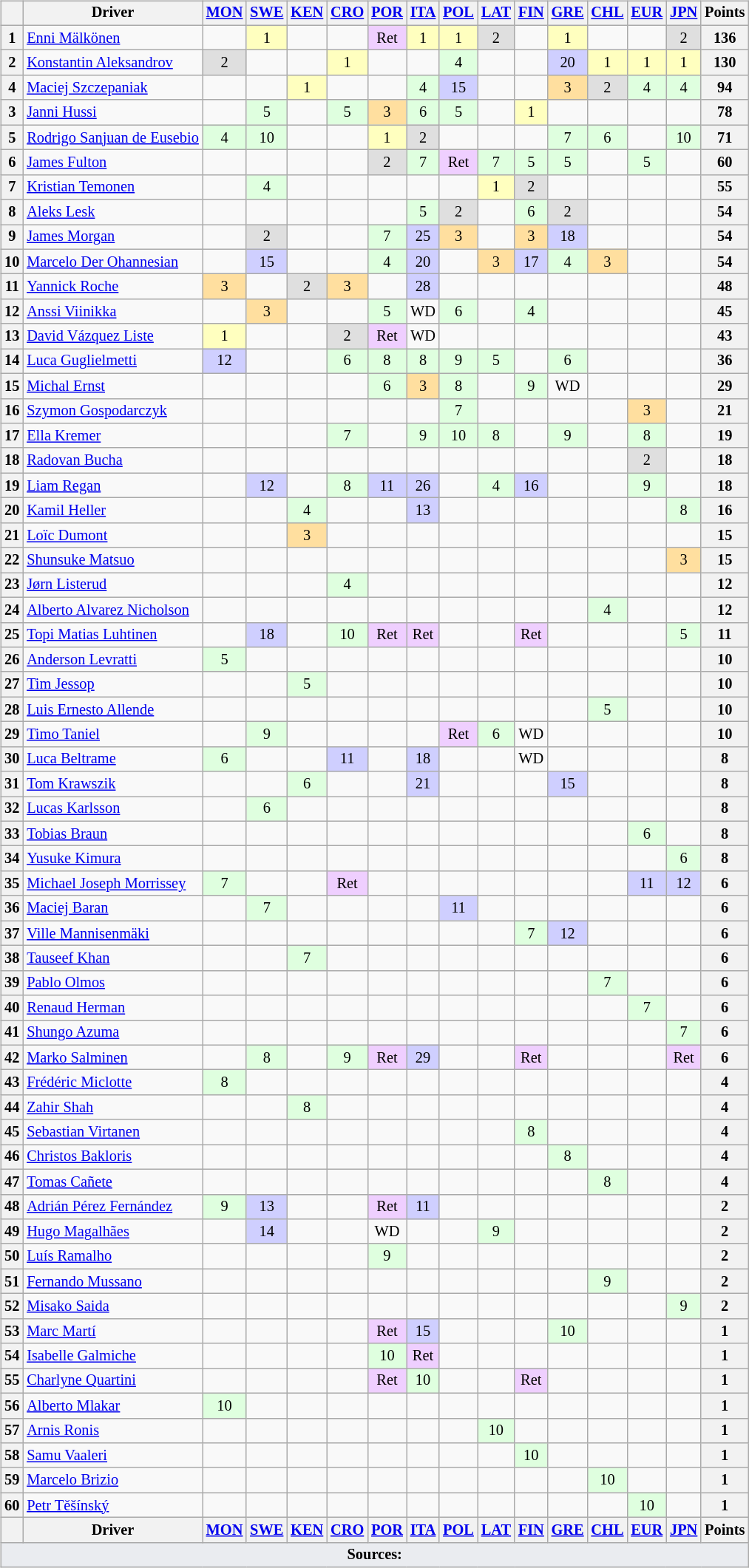<table>
<tr>
<td valign="top"><br><table class="wikitable" style="font-size: 85%; text-align: center">
<tr valign="top">
<th valign="middle"></th>
<th valign="middle">Driver</th>
<th><a href='#'>MON</a><br></th>
<th><a href='#'>SWE</a><br></th>
<th><a href='#'>KEN</a><br></th>
<th><a href='#'>CRO</a><br></th>
<th><a href='#'>POR</a><br></th>
<th><a href='#'>ITA</a><br></th>
<th><a href='#'>POL</a><br></th>
<th><a href='#'>LAT</a><br></th>
<th><a href='#'>FIN</a><br></th>
<th><a href='#'>GRE</a><br></th>
<th><a href='#'>CHL</a><br></th>
<th><a href='#'>EUR</a><br></th>
<th><a href='#'>JPN</a><br></th>
<th valign="middle">Points</th>
</tr>
<tr>
<th>1</th>
<td align="left"> <a href='#'>Enni Mälkönen</a></td>
<td></td>
<td style="background:#ffffbf">1</td>
<td></td>
<td></td>
<td style="background:#efcfff">Ret</td>
<td style="background:#ffffbf">1</td>
<td style="background:#ffffbf">1</td>
<td style="background:#dfdfdf">2</td>
<td></td>
<td style="background:#ffffbf">1</td>
<td></td>
<td></td>
<td style="background:#dfdfdf">2</td>
<th>136</th>
</tr>
<tr>
<th>2</th>
<td align="left"> <a href='#'>Konstantin Aleksandrov</a></td>
<td style="background:#dfdfdf">2</td>
<td></td>
<td></td>
<td style="background:#ffffbf">1</td>
<td></td>
<td></td>
<td style="background:#dfffdf">4</td>
<td></td>
<td></td>
<td style="background:#cfcfff">20</td>
<td style="background:#ffffbf">1</td>
<td style="background:#ffffbf">1</td>
<td style="background:#ffffbf">1</td>
<th>130</th>
</tr>
<tr>
<th>4</th>
<td align="left"> <a href='#'>Maciej Szczepaniak</a></td>
<td></td>
<td></td>
<td style="background:#ffffbf">1</td>
<td></td>
<td></td>
<td style="background:#dfffdf">4</td>
<td style="background:#cfcfff">15</td>
<td></td>
<td></td>
<td style="background:#ffdf9f">3</td>
<td style="background:#dfdfdf">2</td>
<td style="background:#dfffdf">4</td>
<td style="background:#dfffdf">4</td>
<th>94</th>
</tr>
<tr>
<th>3</th>
<td align="left"> <a href='#'>Janni Hussi</a></td>
<td></td>
<td style="background:#dfffdf">5</td>
<td></td>
<td style="background:#dfffdf">5</td>
<td style="background:#ffdf9f">3</td>
<td style="background:#dfffdf">6</td>
<td style="background:#dfffdf">5</td>
<td></td>
<td style="background:#ffffbf">1</td>
<td></td>
<td></td>
<td></td>
<td></td>
<th>78</th>
</tr>
<tr>
<th>5</th>
<td align="left"> <a href='#'>Rodrigo Sanjuan de Eusebio</a></td>
<td style="background:#dfffdf">4</td>
<td style="background:#dfffdf">10</td>
<td></td>
<td></td>
<td style="background:#ffffbf">1</td>
<td style="background:#dfdfdf">2</td>
<td></td>
<td></td>
<td></td>
<td style="background:#dfffdf">7</td>
<td style="background:#dfffdf">6</td>
<td></td>
<td style="background:#dfffdf">10</td>
<th>71</th>
</tr>
<tr>
<th>6</th>
<td align="left"> <a href='#'>James Fulton</a></td>
<td></td>
<td></td>
<td></td>
<td></td>
<td style="background:#dfdfdf">2</td>
<td style="background:#dfffdf">7</td>
<td style="background:#efcfff">Ret</td>
<td style="background:#dfffdf">7</td>
<td style="background:#dfffdf">5</td>
<td style="background:#dfffdf">5</td>
<td></td>
<td style="background:#dfffdf">5</td>
<td></td>
<th>60</th>
</tr>
<tr>
<th>7</th>
<td align="left"> <a href='#'>Kristian Temonen</a></td>
<td></td>
<td style="background:#dfffdf">4</td>
<td></td>
<td></td>
<td></td>
<td></td>
<td></td>
<td style="background:#ffffbf">1</td>
<td style="background:#dfdfdf">2</td>
<td></td>
<td></td>
<td></td>
<td></td>
<th>55</th>
</tr>
<tr>
<th>8</th>
<td align="left"> <a href='#'>Aleks Lesk</a></td>
<td></td>
<td></td>
<td></td>
<td></td>
<td></td>
<td style="background:#dfffdf">5</td>
<td style="background:#dfdfdf">2</td>
<td></td>
<td style="background:#dfffdf">6</td>
<td style="background:#dfdfdf">2</td>
<td></td>
<td></td>
<td></td>
<th>54</th>
</tr>
<tr>
<th>9</th>
<td align="left"> <a href='#'>James Morgan</a></td>
<td></td>
<td style="background:#dfdfdf">2</td>
<td></td>
<td></td>
<td style="background:#dfffdf">7</td>
<td style="background:#cfcfff">25</td>
<td style="background:#ffdf9f">3</td>
<td></td>
<td style="background:#ffdf9f">3</td>
<td style="background:#cfcfff">18</td>
<td></td>
<td></td>
<td></td>
<th>54</th>
</tr>
<tr>
<th>10</th>
<td align="left"> <a href='#'>Marcelo Der Ohannesian</a></td>
<td></td>
<td style="background:#cfcfff">15</td>
<td></td>
<td></td>
<td style="background:#dfffdf">4</td>
<td style="background:#cfcfff">20</td>
<td></td>
<td style="background:#ffdf9f">3</td>
<td style="background:#cfcfff">17</td>
<td style="background:#dfffdf">4</td>
<td style="background:#ffdf9f">3</td>
<td></td>
<td></td>
<th>54</th>
</tr>
<tr>
<th>11</th>
<td align="left"> <a href='#'>Yannick Roche</a></td>
<td style="background:#ffdf9f">3</td>
<td></td>
<td style="background:#dfdfdf">2</td>
<td style="background:#ffdf9f">3</td>
<td></td>
<td style="background:#cfcfff">28</td>
<td></td>
<td></td>
<td></td>
<td></td>
<td></td>
<td></td>
<td></td>
<th>48</th>
</tr>
<tr>
<th>12</th>
<td align="left"> <a href='#'>Anssi Viinikka</a></td>
<td></td>
<td style="background:#ffdf9f">3</td>
<td></td>
<td></td>
<td style="background:#dfffdf">5</td>
<td>WD</td>
<td style="background:#dfffdf">6</td>
<td></td>
<td style="background:#dfffdf">4</td>
<td></td>
<td></td>
<td></td>
<td></td>
<th>45</th>
</tr>
<tr>
<th>13</th>
<td align="left"> <a href='#'>David Vázquez Liste</a></td>
<td style="background:#ffffbf">1</td>
<td></td>
<td></td>
<td style="background:#dfdfdf">2</td>
<td style="background:#efcfff">Ret</td>
<td>WD</td>
<td></td>
<td></td>
<td></td>
<td></td>
<td></td>
<td></td>
<td></td>
<th>43</th>
</tr>
<tr>
<th>14</th>
<td align="left"> <a href='#'>Luca Guglielmetti</a></td>
<td style="background:#cfcfff">12</td>
<td></td>
<td></td>
<td style="background:#dfffdf">6</td>
<td style="background:#dfffdf">8</td>
<td style="background:#dfffdf">8</td>
<td style="background:#dfffdf">9</td>
<td style="background:#dfffdf">5</td>
<td></td>
<td style="background:#dfffdf">6</td>
<td></td>
<td></td>
<td></td>
<th>36</th>
</tr>
<tr>
<th>15</th>
<td align="left"> <a href='#'>Michal Ernst</a></td>
<td></td>
<td></td>
<td></td>
<td></td>
<td style="background:#dfffdf">6</td>
<td style="background:#ffdf9f">3</td>
<td style="background:#dfffdf">8</td>
<td></td>
<td style="background:#dfffdf">9</td>
<td>WD</td>
<td></td>
<td></td>
<td></td>
<th>29</th>
</tr>
<tr>
<th>16</th>
<td align="left"> <a href='#'>Szymon Gospodarczyk</a></td>
<td></td>
<td></td>
<td></td>
<td></td>
<td></td>
<td></td>
<td style="background:#dfffdf">7</td>
<td></td>
<td></td>
<td></td>
<td></td>
<td style="background:#ffdf9f">3</td>
<td></td>
<th>21</th>
</tr>
<tr>
<th>17</th>
<td align="left"> <a href='#'>Ella Kremer</a></td>
<td></td>
<td></td>
<td></td>
<td style="background:#dfffdf">7</td>
<td></td>
<td style="background:#dfffdf">9</td>
<td style="background:#dfffdf">10</td>
<td style="background:#dfffdf">8</td>
<td></td>
<td style="background:#dfffdf">9</td>
<td></td>
<td style="background:#dfffdf">8</td>
<td></td>
<th>19</th>
</tr>
<tr>
<th>18</th>
<td align="left"> <a href='#'>Radovan Bucha</a></td>
<td></td>
<td></td>
<td></td>
<td></td>
<td></td>
<td></td>
<td></td>
<td></td>
<td></td>
<td></td>
<td></td>
<td style="background:#dfdfdf">2</td>
<td></td>
<th>18</th>
</tr>
<tr>
<th>19</th>
<td align="left"> <a href='#'>Liam Regan</a></td>
<td></td>
<td style="background:#cfcfff">12</td>
<td></td>
<td style="background:#dfffdf">8</td>
<td style="background:#cfcfff">11</td>
<td style="background:#cfcfff">26</td>
<td></td>
<td style="background:#dfffdf">4</td>
<td style="background:#cfcfff">16</td>
<td></td>
<td></td>
<td style="background:#dfffdf">9</td>
<td></td>
<th>18</th>
</tr>
<tr>
<th>20</th>
<td align="left"> <a href='#'>Kamil Heller</a></td>
<td></td>
<td></td>
<td style="background:#dfffdf">4</td>
<td></td>
<td></td>
<td style="background:#cfcfff">13</td>
<td></td>
<td></td>
<td></td>
<td></td>
<td></td>
<td></td>
<td style="background:#dfffdf">8</td>
<th>16</th>
</tr>
<tr>
<th>21</th>
<td align="left"> <a href='#'>Loïc Dumont</a></td>
<td></td>
<td></td>
<td style="background:#ffdf9f">3</td>
<td></td>
<td></td>
<td></td>
<td></td>
<td></td>
<td></td>
<td></td>
<td></td>
<td></td>
<td></td>
<th>15</th>
</tr>
<tr>
<th>22</th>
<td align="left"> <a href='#'>Shunsuke Matsuo</a></td>
<td></td>
<td></td>
<td></td>
<td></td>
<td></td>
<td></td>
<td></td>
<td></td>
<td></td>
<td></td>
<td></td>
<td></td>
<td style="background:#ffdf9f">3</td>
<th>15</th>
</tr>
<tr>
<th>23</th>
<td align="left"> <a href='#'>Jørn Listerud</a></td>
<td></td>
<td></td>
<td></td>
<td style="background:#dfffdf">4</td>
<td></td>
<td></td>
<td></td>
<td></td>
<td></td>
<td></td>
<td></td>
<td></td>
<td></td>
<th>12</th>
</tr>
<tr>
<th>24</th>
<td align="left"> <a href='#'>Alberto Alvarez Nicholson</a></td>
<td></td>
<td></td>
<td></td>
<td></td>
<td></td>
<td></td>
<td></td>
<td></td>
<td></td>
<td></td>
<td style="background:#dfffdf">4</td>
<td></td>
<td></td>
<th>12</th>
</tr>
<tr>
<th>25</th>
<td align="left"> <a href='#'>Topi Matias Luhtinen</a></td>
<td></td>
<td style="background:#cfcfff">18</td>
<td></td>
<td style="background:#dfffdf">10</td>
<td style="background:#efcfff">Ret</td>
<td style="background:#efcfff">Ret</td>
<td></td>
<td></td>
<td style="background:#efcfff">Ret</td>
<td></td>
<td></td>
<td></td>
<td style="background:#dfffdf">5</td>
<th>11</th>
</tr>
<tr>
<th>26</th>
<td align="left"> <a href='#'>Anderson Levratti</a></td>
<td style="background:#dfffdf">5</td>
<td></td>
<td></td>
<td></td>
<td></td>
<td></td>
<td></td>
<td></td>
<td></td>
<td></td>
<td></td>
<td></td>
<td></td>
<th>10</th>
</tr>
<tr>
<th>27</th>
<td align="left"> <a href='#'>Tim Jessop</a></td>
<td></td>
<td></td>
<td style="background:#dfffdf">5</td>
<td></td>
<td></td>
<td></td>
<td></td>
<td></td>
<td></td>
<td></td>
<td></td>
<td></td>
<td></td>
<th>10</th>
</tr>
<tr>
<th>28</th>
<td align="left"> <a href='#'>Luis Ernesto Allende</a></td>
<td></td>
<td></td>
<td></td>
<td></td>
<td></td>
<td></td>
<td></td>
<td></td>
<td></td>
<td></td>
<td style="background:#dfffdf">5</td>
<td></td>
<td></td>
<th>10</th>
</tr>
<tr>
<th>29</th>
<td align="left"> <a href='#'>Timo Taniel</a></td>
<td></td>
<td style="background:#dfffdf">9</td>
<td></td>
<td></td>
<td></td>
<td></td>
<td style="background:#efcfff">Ret</td>
<td style="background:#dfffdf">6</td>
<td>WD</td>
<td></td>
<td></td>
<td></td>
<td></td>
<th>10</th>
</tr>
<tr>
<th>30</th>
<td align="left"> <a href='#'>Luca Beltrame</a></td>
<td style="background:#dfffdf">6</td>
<td></td>
<td></td>
<td style="background:#cfcfff">11</td>
<td></td>
<td style="background:#cfcfff">18</td>
<td></td>
<td></td>
<td>WD</td>
<td></td>
<td></td>
<td></td>
<td></td>
<th>8</th>
</tr>
<tr>
<th>31</th>
<td align="left"> <a href='#'>Tom Krawszik</a></td>
<td></td>
<td></td>
<td style="background:#dfffdf">6</td>
<td></td>
<td></td>
<td style="background:#cfcfff">21</td>
<td></td>
<td></td>
<td></td>
<td style="background:#cfcfff">15</td>
<td></td>
<td></td>
<td></td>
<th>8</th>
</tr>
<tr>
<th>32</th>
<td align="left"> <a href='#'>Lucas Karlsson</a></td>
<td></td>
<td style="background:#dfffdf">6</td>
<td></td>
<td></td>
<td></td>
<td></td>
<td></td>
<td></td>
<td></td>
<td></td>
<td></td>
<td></td>
<td></td>
<th>8</th>
</tr>
<tr>
<th>33</th>
<td align="left"> <a href='#'>Tobias Braun</a></td>
<td></td>
<td></td>
<td></td>
<td></td>
<td></td>
<td></td>
<td></td>
<td></td>
<td></td>
<td></td>
<td></td>
<td style="background:#dfffdf">6</td>
<td></td>
<th>8</th>
</tr>
<tr>
<th>34</th>
<td align="left"> <a href='#'>Yusuke Kimura</a></td>
<td></td>
<td></td>
<td></td>
<td></td>
<td></td>
<td></td>
<td></td>
<td></td>
<td></td>
<td></td>
<td></td>
<td></td>
<td style="background:#dfffdf">6</td>
<th>8</th>
</tr>
<tr>
<th>35</th>
<td align="left"> <a href='#'>Michael Joseph Morrissey</a></td>
<td style="background:#dfffdf">7</td>
<td></td>
<td></td>
<td style="background:#efcfff">Ret</td>
<td></td>
<td></td>
<td></td>
<td></td>
<td></td>
<td></td>
<td></td>
<td style="background:#cfcfff">11</td>
<td style="background:#cfcfff">12</td>
<th>6</th>
</tr>
<tr>
<th>36</th>
<td align="left"> <a href='#'>Maciej Baran</a></td>
<td></td>
<td style="background:#dfffdf">7</td>
<td></td>
<td></td>
<td></td>
<td></td>
<td style="background:#cfcfff">11</td>
<td></td>
<td></td>
<td></td>
<td></td>
<td></td>
<td></td>
<th>6</th>
</tr>
<tr>
<th>37</th>
<td align="left"> <a href='#'>Ville Mannisenmäki</a></td>
<td></td>
<td></td>
<td></td>
<td></td>
<td></td>
<td></td>
<td></td>
<td></td>
<td style="background:#dfffdf">7</td>
<td style="background:#cfcfff">12</td>
<td></td>
<td></td>
<td></td>
<th>6</th>
</tr>
<tr>
<th>38</th>
<td align="left"> <a href='#'>Tauseef Khan</a></td>
<td></td>
<td></td>
<td style="background:#dfffdf">7</td>
<td></td>
<td></td>
<td></td>
<td></td>
<td></td>
<td></td>
<td></td>
<td></td>
<td></td>
<td></td>
<th>6</th>
</tr>
<tr>
<th>39</th>
<td align="left"> <a href='#'>Pablo Olmos</a></td>
<td></td>
<td></td>
<td></td>
<td></td>
<td></td>
<td></td>
<td></td>
<td></td>
<td></td>
<td></td>
<td style="background:#dfffdf">7</td>
<td></td>
<td></td>
<th>6</th>
</tr>
<tr>
<th>40</th>
<td align="left"> <a href='#'>Renaud Herman</a></td>
<td></td>
<td></td>
<td></td>
<td></td>
<td></td>
<td></td>
<td></td>
<td></td>
<td></td>
<td></td>
<td></td>
<td style="background:#dfffdf">7</td>
<td></td>
<th>6</th>
</tr>
<tr>
<th>41</th>
<td align="left"> <a href='#'>Shungo Azuma</a></td>
<td></td>
<td></td>
<td></td>
<td></td>
<td></td>
<td></td>
<td></td>
<td></td>
<td></td>
<td></td>
<td></td>
<td></td>
<td style="background:#dfffdf">7</td>
<th>6</th>
</tr>
<tr>
<th>42</th>
<td align="left"> <a href='#'>Marko Salminen</a></td>
<td></td>
<td style="background:#dfffdf">8</td>
<td></td>
<td style="background:#dfffdf">9</td>
<td style="background:#efcfff">Ret</td>
<td style="background:#cfcfff">29</td>
<td></td>
<td></td>
<td style="background:#efcfff">Ret</td>
<td></td>
<td></td>
<td></td>
<td style="background:#efcfff">Ret</td>
<th>6</th>
</tr>
<tr>
<th>43</th>
<td align="left"> <a href='#'>Frédéric Miclotte</a></td>
<td style="background:#dfffdf">8</td>
<td></td>
<td></td>
<td></td>
<td></td>
<td></td>
<td></td>
<td></td>
<td></td>
<td></td>
<td></td>
<td></td>
<td></td>
<th>4</th>
</tr>
<tr>
<th>44</th>
<td align="left"> <a href='#'>Zahir Shah</a></td>
<td></td>
<td></td>
<td style="background:#dfffdf">8</td>
<td></td>
<td></td>
<td></td>
<td></td>
<td></td>
<td></td>
<td></td>
<td></td>
<td></td>
<td></td>
<th>4</th>
</tr>
<tr>
<th>45</th>
<td align="left"> <a href='#'>Sebastian Virtanen</a></td>
<td></td>
<td></td>
<td></td>
<td></td>
<td></td>
<td></td>
<td></td>
<td></td>
<td style="background:#dfffdf">8</td>
<td></td>
<td></td>
<td></td>
<td></td>
<th>4</th>
</tr>
<tr>
<th>46</th>
<td align="left"> <a href='#'>Christos Bakloris</a></td>
<td></td>
<td></td>
<td></td>
<td></td>
<td></td>
<td></td>
<td></td>
<td></td>
<td></td>
<td style="background:#dfffdf">8</td>
<td></td>
<td></td>
<td></td>
<th>4</th>
</tr>
<tr>
<th>47</th>
<td align="left"> <a href='#'>Tomas Cañete</a></td>
<td></td>
<td></td>
<td></td>
<td></td>
<td></td>
<td></td>
<td></td>
<td></td>
<td></td>
<td></td>
<td style="background:#dfffdf">8</td>
<td></td>
<td></td>
<th>4</th>
</tr>
<tr>
<th>48</th>
<td align="left"> <a href='#'>Adrián Pérez Fernández</a></td>
<td style="background:#dfffdf">9</td>
<td style="background:#cfcfff">13</td>
<td></td>
<td></td>
<td style="background:#efcfff">Ret</td>
<td style="background:#cfcfff">11</td>
<td></td>
<td></td>
<td></td>
<td></td>
<td></td>
<td></td>
<td></td>
<th>2</th>
</tr>
<tr>
<th>49</th>
<td align="left"> <a href='#'>Hugo Magalhães</a></td>
<td></td>
<td style="background:#cfcfff">14</td>
<td></td>
<td></td>
<td>WD</td>
<td></td>
<td></td>
<td style="background:#dfffdf">9</td>
<td></td>
<td></td>
<td></td>
<td></td>
<td></td>
<th>2</th>
</tr>
<tr>
<th>50</th>
<td align="left"> <a href='#'>Luís Ramalho</a></td>
<td></td>
<td></td>
<td></td>
<td></td>
<td style="background:#dfffdf">9</td>
<td></td>
<td></td>
<td></td>
<td></td>
<td></td>
<td></td>
<td></td>
<td></td>
<th>2</th>
</tr>
<tr>
<th>51</th>
<td align="left"> <a href='#'>Fernando Mussano</a></td>
<td></td>
<td></td>
<td></td>
<td></td>
<td></td>
<td></td>
<td></td>
<td></td>
<td></td>
<td></td>
<td style="background:#dfffdf">9</td>
<td></td>
<td></td>
<th>2</th>
</tr>
<tr>
<th>52</th>
<td align="left"> <a href='#'>Misako Saida</a></td>
<td></td>
<td></td>
<td></td>
<td></td>
<td></td>
<td></td>
<td></td>
<td></td>
<td></td>
<td></td>
<td></td>
<td></td>
<td style="background:#dfffdf">9</td>
<th>2</th>
</tr>
<tr>
<th>53</th>
<td align="left"> <a href='#'>Marc Martí</a></td>
<td></td>
<td></td>
<td></td>
<td></td>
<td style="background:#efcfff">Ret</td>
<td style="background:#cfcfff">15</td>
<td></td>
<td></td>
<td></td>
<td style="background:#dfffdf">10</td>
<td></td>
<td></td>
<td></td>
<th>1</th>
</tr>
<tr>
<th>54</th>
<td align="left"> <a href='#'>Isabelle Galmiche</a></td>
<td></td>
<td></td>
<td></td>
<td></td>
<td style="background:#dfffdf">10</td>
<td style="background:#efcfff">Ret</td>
<td></td>
<td></td>
<td></td>
<td></td>
<td></td>
<td></td>
<td></td>
<th>1</th>
</tr>
<tr>
<th>55</th>
<td align="left"> <a href='#'>Charlyne Quartini</a></td>
<td></td>
<td></td>
<td></td>
<td></td>
<td style="background:#efcfff">Ret</td>
<td style="background:#dfffdf">10</td>
<td></td>
<td></td>
<td style="background:#efcfff">Ret</td>
<td></td>
<td></td>
<td></td>
<td></td>
<th>1</th>
</tr>
<tr>
<th>56</th>
<td align="left"> <a href='#'>Alberto Mlakar</a></td>
<td style="background:#dfffdf">10</td>
<td></td>
<td></td>
<td></td>
<td></td>
<td></td>
<td></td>
<td></td>
<td></td>
<td></td>
<td></td>
<td></td>
<td></td>
<th>1</th>
</tr>
<tr>
<th>57</th>
<td align="left"> <a href='#'>Arnis Ronis</a></td>
<td></td>
<td></td>
<td></td>
<td></td>
<td></td>
<td></td>
<td></td>
<td style="background:#dfffdf">10</td>
<td></td>
<td></td>
<td></td>
<td></td>
<td></td>
<th>1</th>
</tr>
<tr>
<th>58</th>
<td align="left"> <a href='#'>Samu Vaaleri</a></td>
<td></td>
<td></td>
<td></td>
<td></td>
<td></td>
<td></td>
<td></td>
<td></td>
<td style="background:#dfffdf">10</td>
<td></td>
<td></td>
<td></td>
<td></td>
<th>1</th>
</tr>
<tr>
<th>59</th>
<td align="left"> <a href='#'>Marcelo Brizio</a></td>
<td></td>
<td></td>
<td></td>
<td></td>
<td></td>
<td></td>
<td></td>
<td></td>
<td></td>
<td></td>
<td style="background:#dfffdf">10</td>
<td></td>
<td></td>
<th>1</th>
</tr>
<tr>
<th>60</th>
<td align="left"> <a href='#'>Petr Těšínský</a></td>
<td></td>
<td></td>
<td></td>
<td></td>
<td></td>
<td></td>
<td></td>
<td></td>
<td></td>
<td></td>
<td></td>
<td style="background:#dfffdf">10</td>
<td></td>
<th>1</th>
</tr>
<tr>
<th valign="middle"></th>
<th valign="middle">Driver</th>
<th><a href='#'>MON</a><br></th>
<th><a href='#'>SWE</a><br></th>
<th><a href='#'>KEN</a><br></th>
<th><a href='#'>CRO</a><br></th>
<th><a href='#'>POR</a><br></th>
<th><a href='#'>ITA</a><br></th>
<th><a href='#'>POL</a><br></th>
<th><a href='#'>LAT</a><br></th>
<th><a href='#'>FIN</a><br></th>
<th><a href='#'>GRE</a><br></th>
<th><a href='#'>CHL</a><br></th>
<th><a href='#'>EUR</a><br></th>
<th><a href='#'>JPN</a><br></th>
<th valign="middle">Points</th>
</tr>
<tr>
<td colspan="16" style="background-color:#EAECF0;text-align:center"><strong>Sources:</strong></td>
</tr>
</table>
</td>
<td valign="top"><br></td>
</tr>
</table>
